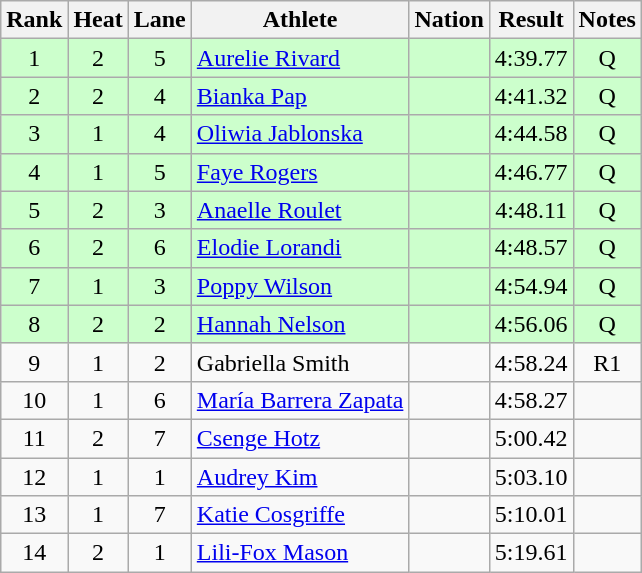<table class="wikitable sortable" style="text-align:center">
<tr>
<th>Rank</th>
<th>Heat</th>
<th>Lane</th>
<th>Athlete</th>
<th>Nation</th>
<th>Result</th>
<th>Notes</th>
</tr>
<tr bgcolor=ccffcc>
<td>1</td>
<td>2</td>
<td>5</td>
<td align=left><a href='#'>Aurelie Rivard</a></td>
<td align=left></td>
<td>4:39.77</td>
<td>Q</td>
</tr>
<tr bgcolor=ccffcc>
<td>2</td>
<td>2</td>
<td>4</td>
<td align=left><a href='#'>Bianka Pap</a></td>
<td align=left></td>
<td>4:41.32</td>
<td>Q</td>
</tr>
<tr bgcolor=ccffcc>
<td>3</td>
<td>1</td>
<td>4</td>
<td align=left><a href='#'>Oliwia Jablonska</a></td>
<td align=left></td>
<td>4:44.58</td>
<td>Q</td>
</tr>
<tr bgcolor=ccffcc>
<td>4</td>
<td>1</td>
<td>5</td>
<td align=left><a href='#'>Faye Rogers</a></td>
<td align=left></td>
<td>4:46.77</td>
<td>Q</td>
</tr>
<tr bgcolor=ccffcc>
<td>5</td>
<td>2</td>
<td>3</td>
<td align=left><a href='#'>Anaelle Roulet</a></td>
<td align=left></td>
<td>4:48.11</td>
<td>Q</td>
</tr>
<tr bgcolor=ccffcc>
<td>6</td>
<td>2</td>
<td>6</td>
<td align=left><a href='#'>Elodie Lorandi</a></td>
<td align=left></td>
<td>4:48.57</td>
<td>Q</td>
</tr>
<tr bgcolor=ccffcc>
<td>7</td>
<td>1</td>
<td>3</td>
<td align=left><a href='#'>Poppy Wilson</a></td>
<td align=left></td>
<td>4:54.94</td>
<td>Q</td>
</tr>
<tr bgcolor=ccffcc>
<td>8</td>
<td>2</td>
<td>2</td>
<td align=left><a href='#'>Hannah Nelson</a></td>
<td align=left></td>
<td>4:56.06</td>
<td>Q</td>
</tr>
<tr>
<td>9</td>
<td>1</td>
<td>2</td>
<td align=left>Gabriella Smith</td>
<td align=left></td>
<td>4:58.24</td>
<td>R1</td>
</tr>
<tr>
<td>10</td>
<td>1</td>
<td>6</td>
<td align=left><a href='#'>María Barrera Zapata</a></td>
<td align=left></td>
<td>4:58.27</td>
<td></td>
</tr>
<tr>
<td>11</td>
<td>2</td>
<td>7</td>
<td align=left><a href='#'>Csenge Hotz</a></td>
<td align=left></td>
<td>5:00.42</td>
<td></td>
</tr>
<tr>
<td>12</td>
<td>1</td>
<td>1</td>
<td align=left><a href='#'>Audrey Kim</a></td>
<td align=left></td>
<td>5:03.10</td>
<td></td>
</tr>
<tr>
<td>13</td>
<td>1</td>
<td>7</td>
<td align=left><a href='#'>Katie Cosgriffe</a></td>
<td align=left></td>
<td>5:10.01</td>
<td></td>
</tr>
<tr>
<td>14</td>
<td>2</td>
<td>1</td>
<td align=left><a href='#'>Lili-Fox Mason</a></td>
<td align=left></td>
<td>5:19.61</td>
<td></td>
</tr>
</table>
